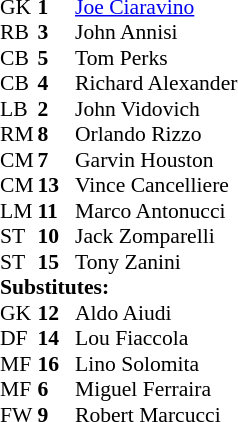<table style="font-size: 90%" cellspacing="0" cellpadding="0">
<tr>
<th width="25"></th>
<th width="25"></th>
</tr>
<tr>
<td>GK</td>
<td><strong>1</strong></td>
<td> <a href='#'>Joe Ciaravino</a></td>
<td></td>
<td></td>
</tr>
<tr>
<td>RB</td>
<td><strong>3</strong></td>
<td>John Annisi</td>
</tr>
<tr>
<td>CB</td>
<td><strong>5</strong></td>
<td> Tom Perks </td>
</tr>
<tr>
<td>CB</td>
<td><strong>4</strong></td>
<td> Richard Alexander </td>
</tr>
<tr>
<td>LB</td>
<td><strong>2</strong></td>
<td>John Vidovich</td>
</tr>
<tr>
<td>RM</td>
<td><strong>8</strong></td>
<td>Orlando Rizzo</td>
<td></td>
<td></td>
</tr>
<tr>
<td>CM</td>
<td><strong>7</strong></td>
<td>Garvin Houston</td>
<td></td>
<td></td>
</tr>
<tr>
<td>CM</td>
<td><strong>13</strong></td>
<td>Vince Cancelliere</td>
<td></td>
<td></td>
</tr>
<tr>
<td>LM</td>
<td><strong>11</strong></td>
<td> Marco Antonucci</td>
<td></td>
<td></td>
</tr>
<tr>
<td>ST</td>
<td><strong>10</strong></td>
<td>Jack Zomparelli</td>
<td></td>
<td></td>
</tr>
<tr>
<td>ST</td>
<td><strong>15</strong></td>
<td>Tony Zanini</td>
<td></td>
<td></td>
</tr>
<tr>
<td colspan=3><strong>Substitutes:</strong></td>
</tr>
<tr>
<td>GK</td>
<td><strong>12</strong></td>
<td>Aldo Aiudi</td>
<td></td>
<td></td>
</tr>
<tr>
<td>DF</td>
<td><strong>14</strong></td>
<td>Lou Fiaccola</td>
<td></td>
<td></td>
</tr>
<tr>
<td>MF</td>
<td><strong>16</strong></td>
<td>Lino Solomita</td>
<td></td>
<td></td>
</tr>
<tr>
<td>MF</td>
<td><strong>6</strong></td>
<td>Miguel Ferraira</td>
<td></td>
<td></td>
</tr>
<tr>
<td>FW</td>
<td><strong>9</strong></td>
<td>Robert Marcucci</td>
<td></td>
<td></td>
</tr>
<tr>
</tr>
</table>
